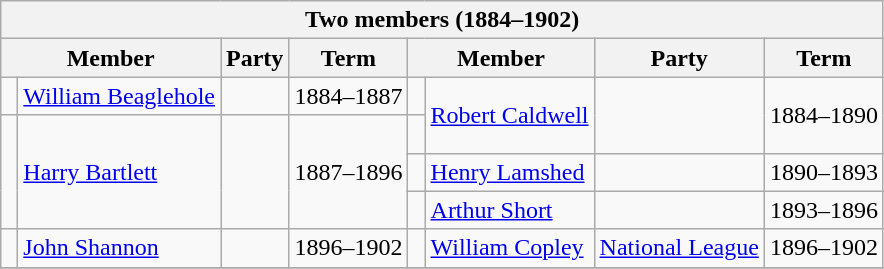<table class="wikitable">
<tr>
<th colspan=8>Two members (1884–1902)</th>
</tr>
<tr>
<th colspan=2>Member</th>
<th>Party</th>
<th>Term</th>
<th colspan=2>Member</th>
<th>Party</th>
<th>Term</th>
</tr>
<tr>
<td> </td>
<td><a href='#'>William Beaglehole</a></td>
<td></td>
<td>1884–1887</td>
<td> </td>
<td rowspan=2><a href='#'>Robert Caldwell</a></td>
<td rowspan=2></td>
<td rowspan=2>1884–1890</td>
</tr>
<tr>
<td rowspan=3 > </td>
<td rowspan=3><a href='#'>Harry Bartlett</a></td>
<td rowspan=3></td>
<td rowspan=3>1887–1896</td>
<td> </td>
</tr>
<tr>
<td> </td>
<td><a href='#'>Henry Lamshed</a></td>
<td></td>
<td>1890–1893</td>
</tr>
<tr>
<td> </td>
<td><a href='#'>Arthur Short</a></td>
<td></td>
<td>1893–1896</td>
</tr>
<tr>
<td> </td>
<td><a href='#'>John Shannon</a></td>
<td></td>
<td>1896–1902</td>
<td> </td>
<td><a href='#'>William Copley</a></td>
<td><a href='#'>National League</a></td>
<td>1896–1902</td>
</tr>
<tr>
</tr>
</table>
